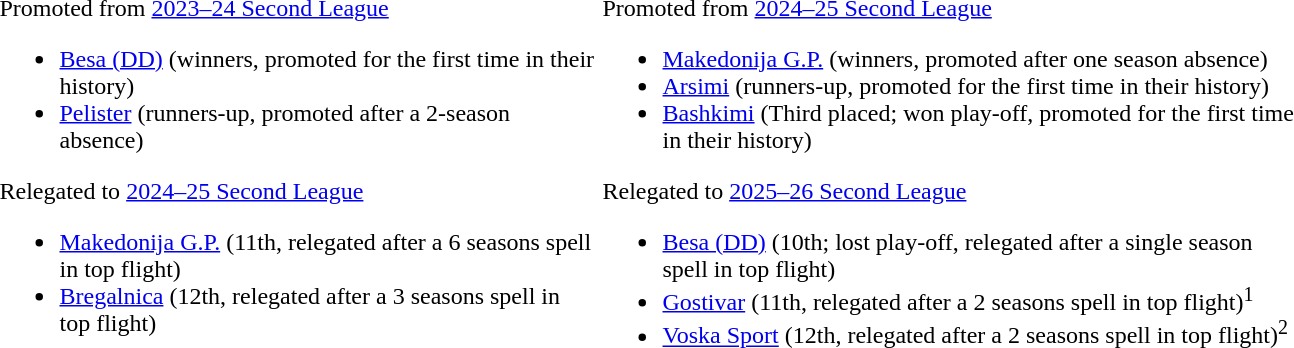<table style="border:0;width:69%;">
<tr style="vertical-align:top;">
<td><br>Promoted from <a href='#'>2023–24 Second League</a><ul><li><a href='#'>Besa (DD)</a> (winners, promoted for the first time in their history)</li><li><a href='#'>Pelister</a> (runners-up, promoted after a 2-season absence)</li></ul>Relegated to <a href='#'>2024–25 Second League</a><ul><li><a href='#'>Makedonija G.P.</a> (11th, relegated after a 6 seasons spell in top flight)</li><li><a href='#'>Bregalnica</a> (12th, relegated after a 3 seasons spell in top flight)</li></ul></td>
<td><br>Promoted from <a href='#'>2024–25 Second League</a><ul><li><a href='#'>Makedonija G.P.</a> (winners, promoted after one season absence)</li><li><a href='#'>Arsimi</a> (runners-up, promoted for the first time in their history)</li><li><a href='#'>Bashkimi</a> (Third placed; won play-off, promoted for the first time in their history)</li></ul>Relegated to <a href='#'>2025–26 Second League</a><ul><li><a href='#'>Besa (DD)</a> (10th; lost play-off, relegated after a single season spell in top flight)</li><li><a href='#'>Gostivar</a> (11th, relegated after a 2 seasons spell in top flight)<sup>1</sup></li><li><a href='#'>Voska Sport</a> (12th, relegated after a 2 seasons spell in top flight)<sup>2</sup></li></ul></td>
</tr>
</table>
